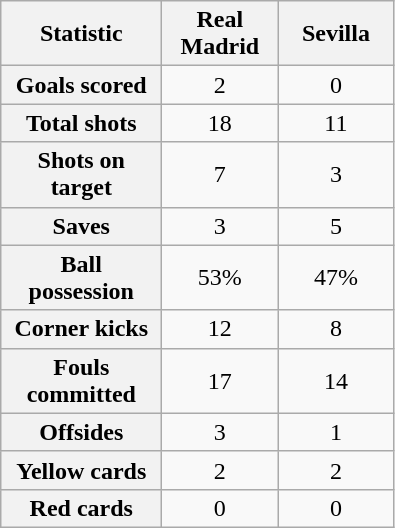<table class="wikitable plainrowheaders" style="text-align:center">
<tr>
<th scope="col" style="width:100px">Statistic</th>
<th scope="col" style="width:70px">Real Madrid</th>
<th scope="col" style="width:70px">Sevilla</th>
</tr>
<tr>
<th scope=row>Goals scored</th>
<td>2</td>
<td>0</td>
</tr>
<tr>
<th scope=row>Total shots</th>
<td>18</td>
<td>11</td>
</tr>
<tr>
<th scope=row>Shots on target</th>
<td>7</td>
<td>3</td>
</tr>
<tr>
<th scope=row>Saves</th>
<td>3</td>
<td>5</td>
</tr>
<tr>
<th scope=row>Ball possession</th>
<td>53%</td>
<td>47%</td>
</tr>
<tr>
<th scope=row>Corner kicks</th>
<td>12</td>
<td>8</td>
</tr>
<tr>
<th scope=row>Fouls committed</th>
<td>17</td>
<td>14</td>
</tr>
<tr>
<th scope=row>Offsides</th>
<td>3</td>
<td>1</td>
</tr>
<tr>
<th scope=row>Yellow cards</th>
<td>2</td>
<td>2</td>
</tr>
<tr>
<th scope=row>Red cards</th>
<td>0</td>
<td>0</td>
</tr>
</table>
